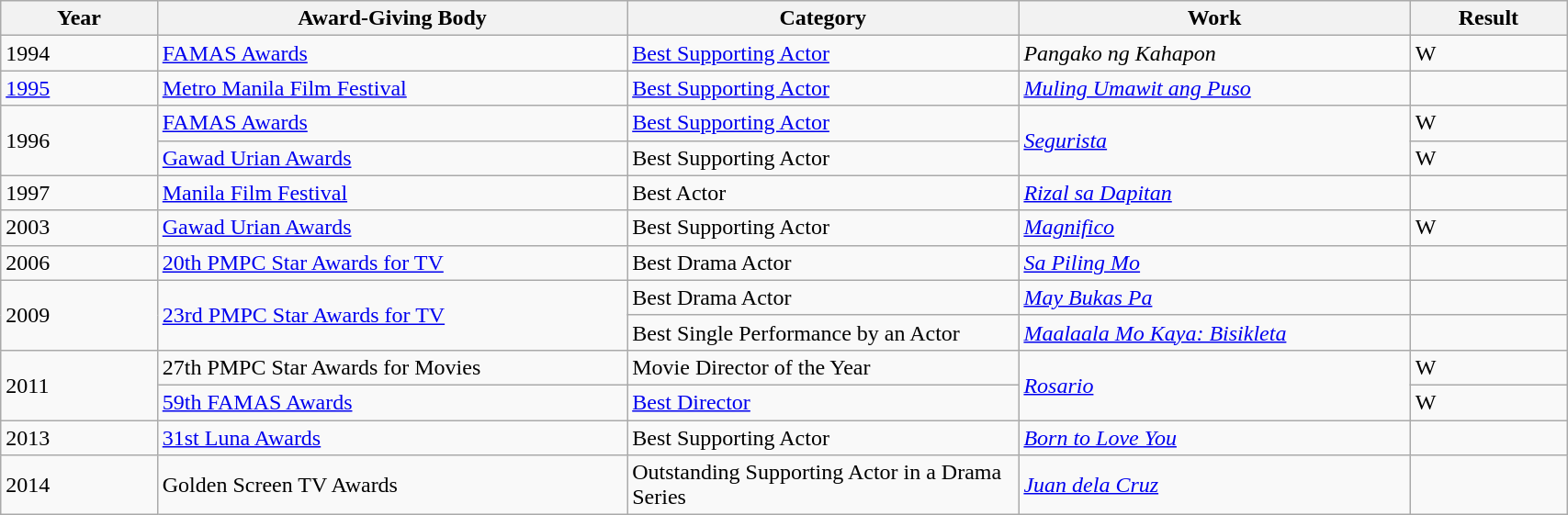<table width="90%" class="wikitable sortable">
<tr>
<th width="10%">Year</th>
<th width="30%">Award-Giving Body</th>
<th width="25%">Category</th>
<th width="25%">Work</th>
<th width="10%">Result</th>
</tr>
<tr>
<td>1994</td>
<td><a href='#'>FAMAS Awards</a></td>
<td><a href='#'>Best Supporting Actor</a></td>
<td><em>Pangako ng Kahapon</em></td>
<td>W</td>
</tr>
<tr>
<td rowspan="1" align="left"><a href='#'>1995</a></td>
<td rowspan="1" align="left"><a href='#'>Metro Manila Film Festival</a></td>
<td align="left"><a href='#'>Best Supporting Actor</a></td>
<td align="left"><em><a href='#'>Muling Umawit ang Puso</a></em></td>
<td></td>
</tr>
<tr>
<td rowspan="2">1996</td>
<td><a href='#'>FAMAS Awards</a></td>
<td><a href='#'>Best Supporting Actor</a></td>
<td rowspan="2"><a href='#'><em>Segurista</em></a></td>
<td>W</td>
</tr>
<tr>
<td><a href='#'>Gawad Urian Awards</a></td>
<td>Best Supporting Actor</td>
<td>W</td>
</tr>
<tr>
<td>1997</td>
<td><a href='#'>Manila Film Festival</a></td>
<td>Best Actor</td>
<td><em><a href='#'>Rizal sa Dapitan</a></em></td>
<td></td>
</tr>
<tr>
<td>2003</td>
<td><a href='#'>Gawad Urian Awards</a></td>
<td>Best Supporting Actor</td>
<td><em><a href='#'>Magnifico</a></em></td>
<td>W</td>
</tr>
<tr>
<td>2006</td>
<td><a href='#'>20th PMPC Star Awards for TV</a></td>
<td>Best Drama Actor</td>
<td><em><a href='#'>Sa Piling Mo</a></em></td>
<td></td>
</tr>
<tr>
<td rowspan=2>2009</td>
<td rowspan=2><a href='#'>23rd PMPC Star Awards for TV</a></td>
<td>Best Drama Actor</td>
<td><em><a href='#'>May Bukas Pa</a></em></td>
<td></td>
</tr>
<tr>
<td>Best Single Performance by an Actor</td>
<td><em><a href='#'>Maalaala Mo Kaya: Bisikleta</a></em></td>
<td></td>
</tr>
<tr>
<td rowspan="2">2011</td>
<td>27th PMPC Star Awards for Movies</td>
<td>Movie Director of the Year</td>
<td rowspan="2"><a href='#'><em>Rosario</em></a></td>
<td>W</td>
</tr>
<tr>
<td><a href='#'>59th FAMAS Awards</a></td>
<td><a href='#'>Best Director</a></td>
<td>W</td>
</tr>
<tr>
<td>2013</td>
<td><a href='#'>31st Luna Awards</a></td>
<td>Best Supporting Actor</td>
<td><em><a href='#'>Born to Love You</a></em></td>
<td></td>
</tr>
<tr>
<td>2014</td>
<td>Golden Screen TV Awards</td>
<td>Outstanding Supporting Actor in a Drama Series</td>
<td><em><a href='#'>Juan dela Cruz</a></em></td>
<td></td>
</tr>
</table>
